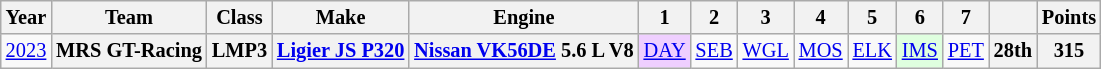<table class="wikitable" style="text-align:center; font-size:85%">
<tr>
<th>Year</th>
<th>Team</th>
<th>Class</th>
<th>Make</th>
<th>Engine</th>
<th>1</th>
<th>2</th>
<th>3</th>
<th>4</th>
<th>5</th>
<th>6</th>
<th>7</th>
<th></th>
<th>Points</th>
</tr>
<tr>
<td><a href='#'>2023</a></td>
<th nowrap>MRS GT-Racing</th>
<th>LMP3</th>
<th nowrap><a href='#'>Ligier JS P320</a></th>
<th nowrap><a href='#'>Nissan VK56DE</a> 5.6 L V8</th>
<td style="background:#EFCFFF;"><a href='#'>DAY</a><br></td>
<td><a href='#'>SEB</a><br></td>
<td><a href='#'>WGL</a><br></td>
<td><a href='#'>MOS</a><br></td>
<td><a href='#'>ELK</a><br></td>
<td style="background:#DFFFDF;"><a href='#'>IMS</a><br></td>
<td><a href='#'>PET</a><br></td>
<th>28th</th>
<th>315</th>
</tr>
</table>
